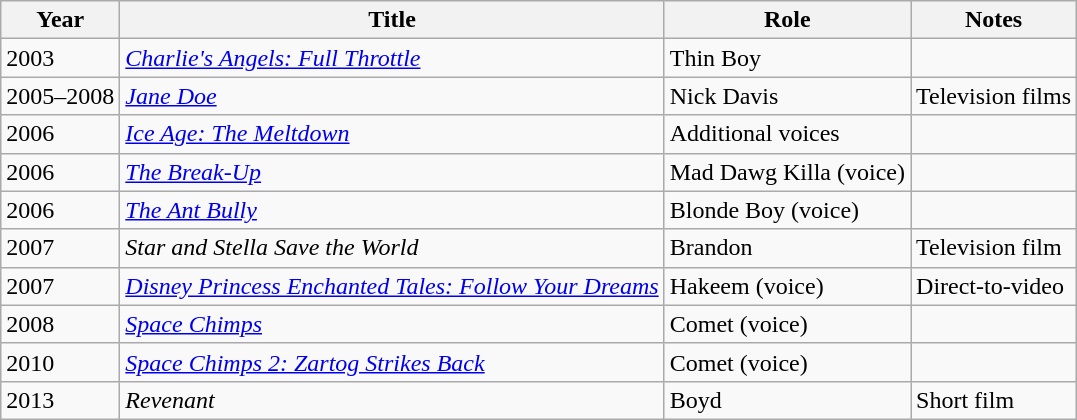<table class="wikitable sortable">
<tr>
<th>Year</th>
<th>Title</th>
<th>Role</th>
<th>Notes</th>
</tr>
<tr>
<td>2003</td>
<td><em><a href='#'>Charlie's Angels: Full Throttle</a></em></td>
<td>Thin Boy</td>
<td></td>
</tr>
<tr>
<td>2005–2008</td>
<td><em><a href='#'>Jane Doe</a></em></td>
<td>Nick Davis</td>
<td>Television films</td>
</tr>
<tr>
<td>2006</td>
<td><em><a href='#'>Ice Age: The Meltdown</a></em></td>
<td>Additional voices</td>
<td></td>
</tr>
<tr>
<td>2006</td>
<td><em><a href='#'>The Break-Up</a></em></td>
<td>Mad Dawg Killa (voice)</td>
<td></td>
</tr>
<tr>
<td>2006</td>
<td><em><a href='#'>The Ant Bully</a></em></td>
<td>Blonde Boy (voice)</td>
<td></td>
</tr>
<tr>
<td>2007</td>
<td><em>Star and Stella Save the World</em></td>
<td>Brandon</td>
<td>Television film</td>
</tr>
<tr>
<td>2007</td>
<td><em><a href='#'>Disney Princess Enchanted Tales: Follow Your Dreams</a></em></td>
<td>Hakeem (voice)</td>
<td>Direct-to-video</td>
</tr>
<tr>
<td>2008</td>
<td><em><a href='#'>Space Chimps</a></em></td>
<td>Comet (voice)</td>
<td></td>
</tr>
<tr>
<td>2010</td>
<td><em><a href='#'>Space Chimps 2: Zartog Strikes Back</a></em></td>
<td>Comet (voice)</td>
<td></td>
</tr>
<tr>
<td>2013</td>
<td><em>Revenant</em></td>
<td>Boyd</td>
<td>Short film</td>
</tr>
</table>
